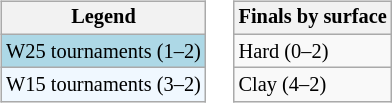<table>
<tr valign=top>
<td><br><table class=wikitable style="font-size:85%">
<tr>
<th>Legend</th>
</tr>
<tr style="background:lightblue;">
<td>W25 tournaments (1–2)</td>
</tr>
<tr style="background:#f0f8ff;">
<td>W15 tournaments (3–2)</td>
</tr>
</table>
</td>
<td><br><table class=wikitable style="font-size:85%">
<tr>
<th>Finals by surface</th>
</tr>
<tr>
<td>Hard (0–2)</td>
</tr>
<tr>
<td>Clay (4–2)</td>
</tr>
</table>
</td>
</tr>
</table>
